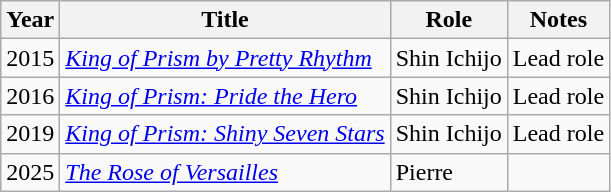<table class="wikitable sortable">
<tr>
<th>Year</th>
<th>Title</th>
<th>Role</th>
<th class="unsortable">Notes</th>
</tr>
<tr>
<td>2015</td>
<td><em><a href='#'>King of Prism by Pretty Rhythm</a></em></td>
<td>Shin Ichijo</td>
<td>Lead role</td>
</tr>
<tr>
<td>2016</td>
<td><em><a href='#'>King of Prism: Pride the Hero</a></em></td>
<td>Shin Ichijo</td>
<td>Lead role</td>
</tr>
<tr>
<td>2019</td>
<td><em><a href='#'>King of Prism: Shiny Seven Stars</a></em></td>
<td>Shin Ichijo</td>
<td>Lead role</td>
</tr>
<tr>
<td>2025</td>
<td><em><a href='#'>The Rose of Versailles</a></em></td>
<td>Pierre</td>
<td></td>
</tr>
</table>
